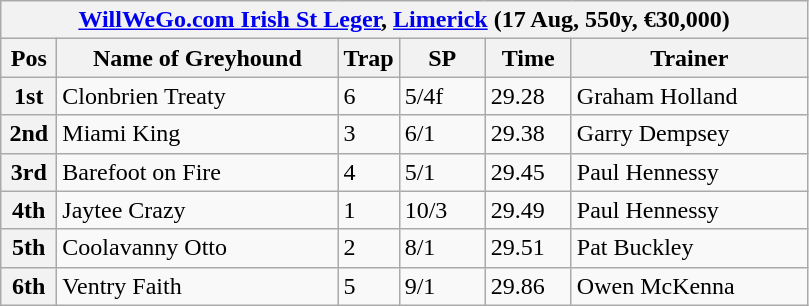<table class="wikitable">
<tr>
<th colspan="6"><a href='#'>WillWeGo.com Irish St Leger</a>, <a href='#'>Limerick</a> (17 Aug, 550y, €30,000)</th>
</tr>
<tr>
<th width=30>Pos</th>
<th width=180>Name of Greyhound</th>
<th width=30>Trap</th>
<th width=50>SP</th>
<th width=50>Time</th>
<th width=150>Trainer</th>
</tr>
<tr>
<th>1st</th>
<td>Clonbrien Treaty</td>
<td>6</td>
<td>5/4f</td>
<td>29.28</td>
<td>Graham Holland</td>
</tr>
<tr>
<th>2nd</th>
<td>Miami King</td>
<td>3</td>
<td>6/1</td>
<td>29.38</td>
<td>Garry Dempsey</td>
</tr>
<tr>
<th>3rd</th>
<td>Barefoot on Fire</td>
<td>4</td>
<td>5/1</td>
<td>29.45</td>
<td>Paul Hennessy</td>
</tr>
<tr>
<th>4th</th>
<td>Jaytee Crazy</td>
<td>1</td>
<td>10/3</td>
<td>29.49</td>
<td>Paul Hennessy</td>
</tr>
<tr>
<th>5th</th>
<td>Coolavanny Otto</td>
<td>2</td>
<td>8/1</td>
<td>29.51</td>
<td>Pat Buckley</td>
</tr>
<tr>
<th>6th</th>
<td>Ventry Faith</td>
<td>5</td>
<td>9/1</td>
<td>29.86</td>
<td>Owen McKenna</td>
</tr>
</table>
